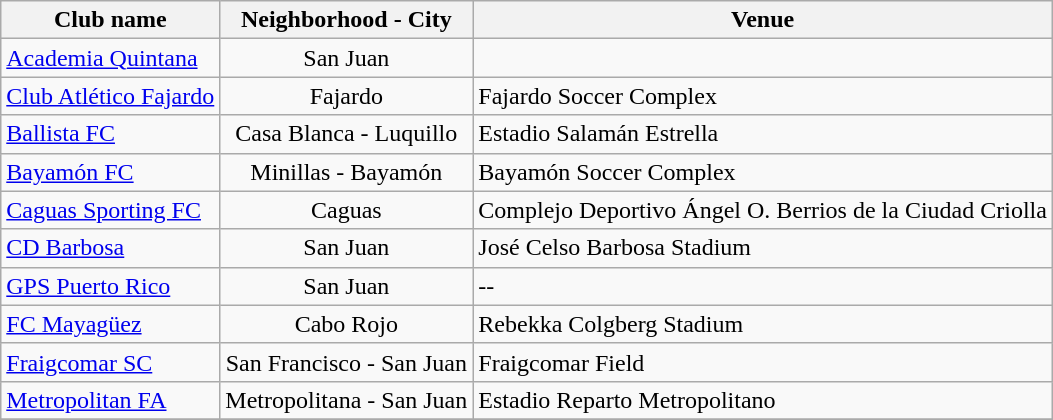<table class="wikitable">
<tr>
<th rowspan="1">Club name</th>
<th rowspan="1">Neighborhood - City</th>
<th rowspan="1">Venue</th>
</tr>
<tr>
<td><a href='#'>Academia Quintana</a></td>
<td align=center>San Juan</td>
<td></td>
</tr>
<tr>
<td><a href='#'>Club Atlético Fajardo</a></td>
<td align=center>Fajardo</td>
<td>Fajardo Soccer Complex</td>
</tr>
<tr>
<td><a href='#'>Ballista FC</a></td>
<td align=center>Casa Blanca - Luquillo</td>
<td>Estadio Salamán Estrella</td>
</tr>
<tr>
<td><a href='#'>Bayamón FC</a></td>
<td align=center>Minillas - Bayamón</td>
<td>Bayamón Soccer Complex</td>
</tr>
<tr>
<td><a href='#'>Caguas Sporting FC</a></td>
<td align=center>Caguas</td>
<td>Complejo Deportivo Ángel O. Berrios de la Ciudad Criolla</td>
</tr>
<tr>
<td><a href='#'>CD Barbosa</a></td>
<td align=center>San Juan</td>
<td>José Celso Barbosa Stadium</td>
</tr>
<tr>
<td><a href='#'>GPS Puerto Rico</a></td>
<td align=center>San Juan</td>
<td>--</td>
</tr>
<tr>
<td><a href='#'>FC Mayagüez</a></td>
<td align=center>Cabo Rojo</td>
<td>Rebekka Colgberg Stadium</td>
</tr>
<tr>
<td><a href='#'>Fraigcomar SC</a></td>
<td align=center>San Francisco - San Juan</td>
<td>Fraigcomar Field</td>
</tr>
<tr>
<td><a href='#'>Metropolitan FA</a></td>
<td align=center>Metropolitana - San Juan</td>
<td>Estadio Reparto Metropolitano</td>
</tr>
<tr>
</tr>
</table>
